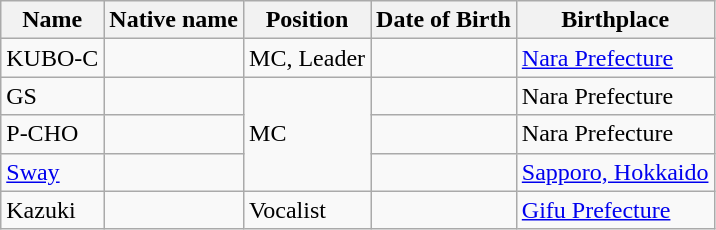<table class="wikitable">
<tr>
<th>Name</th>
<th>Native name</th>
<th>Position</th>
<th>Date of Birth</th>
<th>Birthplace</th>
</tr>
<tr>
<td>KUBO-C</td>
<td></td>
<td>MC, Leader</td>
<td></td>
<td><a href='#'>Nara Prefecture</a></td>
</tr>
<tr>
<td>GS</td>
<td></td>
<td rowspan="3">MC</td>
<td></td>
<td>Nara Prefecture</td>
</tr>
<tr>
<td>P-CHO</td>
<td></td>
<td></td>
<td>Nara Prefecture</td>
</tr>
<tr>
<td><a href='#'>Sway</a></td>
<td></td>
<td></td>
<td><a href='#'>Sapporo, Hokkaido</a></td>
</tr>
<tr>
<td>Kazuki</td>
<td></td>
<td>Vocalist</td>
<td></td>
<td><a href='#'>Gifu Prefecture</a></td>
</tr>
</table>
